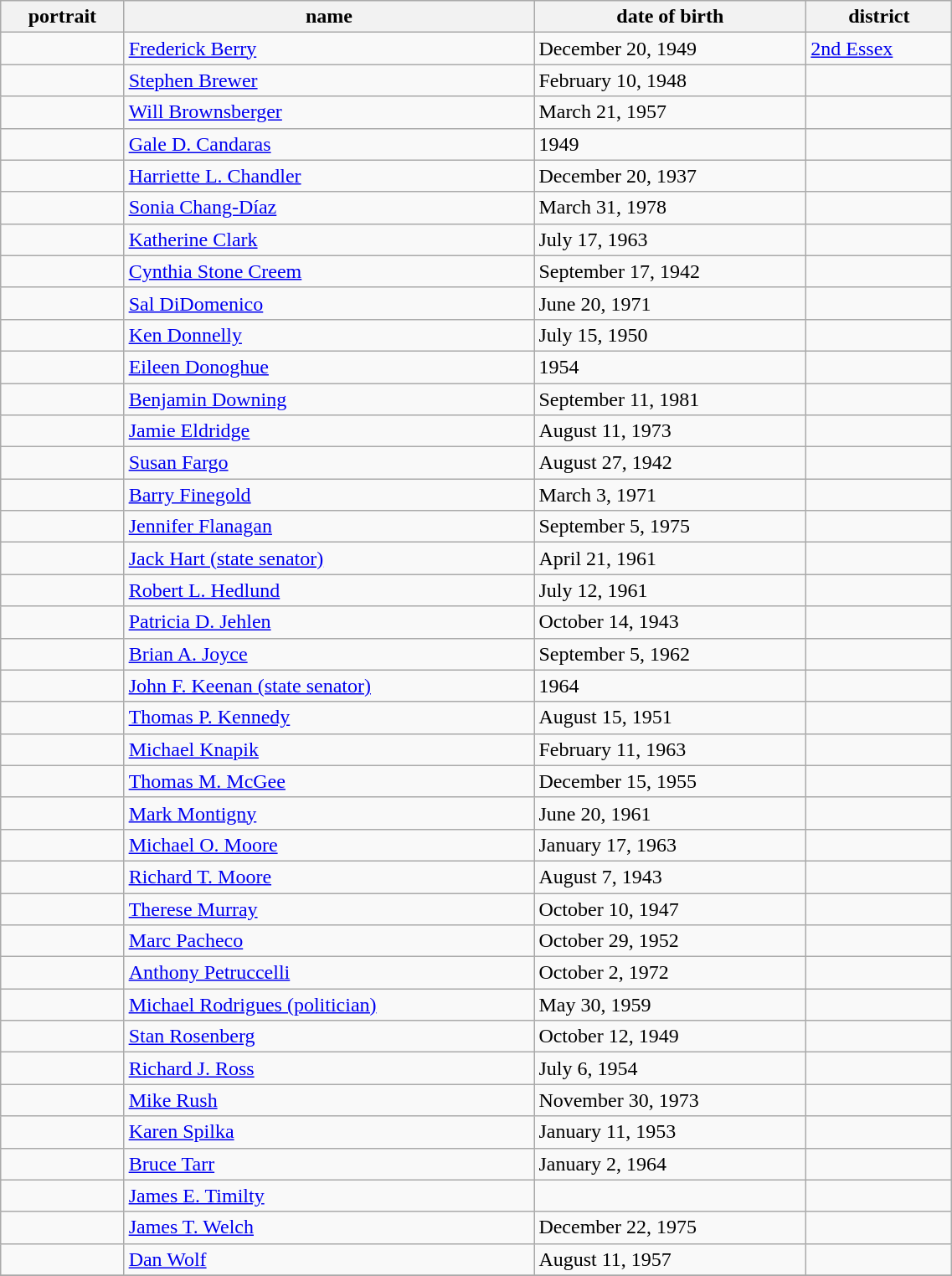<table class='wikitable sortable' style="width:60%">
<tr>
<th>portrait</th>
<th>name </th>
<th data-sort-type=date>date of birth</th>
<th>district </th>
</tr>
<tr>
<td></td>
<td><a href='#'>Frederick Berry</a></td>
<td>December 20, 1949</td>
<td><a href='#'>2nd Essex</a></td>
</tr>
<tr>
<td></td>
<td><a href='#'>Stephen Brewer</a></td>
<td>February 10, 1948</td>
<td></td>
</tr>
<tr>
<td></td>
<td><a href='#'>Will Brownsberger</a></td>
<td>March 21, 1957</td>
<td></td>
</tr>
<tr>
<td></td>
<td><a href='#'>Gale D. Candaras</a></td>
<td>1949</td>
<td></td>
</tr>
<tr>
<td></td>
<td><a href='#'>Harriette L. Chandler</a></td>
<td>December 20, 1937</td>
<td></td>
</tr>
<tr>
<td></td>
<td><a href='#'>Sonia Chang-Díaz</a></td>
<td>March 31, 1978</td>
<td></td>
</tr>
<tr>
<td></td>
<td><a href='#'>Katherine Clark</a></td>
<td>July 17, 1963</td>
<td></td>
</tr>
<tr>
<td></td>
<td><a href='#'>Cynthia Stone Creem</a></td>
<td>September 17, 1942</td>
<td></td>
</tr>
<tr>
<td></td>
<td><a href='#'>Sal DiDomenico</a></td>
<td>June 20, 1971</td>
<td></td>
</tr>
<tr>
<td></td>
<td><a href='#'>Ken Donnelly</a></td>
<td>July 15, 1950</td>
<td></td>
</tr>
<tr>
<td></td>
<td><a href='#'>Eileen Donoghue</a></td>
<td>1954</td>
<td></td>
</tr>
<tr>
<td></td>
<td><a href='#'>Benjamin Downing</a></td>
<td>September 11, 1981</td>
<td></td>
</tr>
<tr>
<td></td>
<td><a href='#'>Jamie Eldridge</a></td>
<td>August 11, 1973</td>
<td></td>
</tr>
<tr>
<td></td>
<td><a href='#'>Susan Fargo</a></td>
<td>August 27, 1942</td>
<td></td>
</tr>
<tr>
<td></td>
<td><a href='#'>Barry Finegold</a></td>
<td>March 3, 1971</td>
<td></td>
</tr>
<tr>
<td></td>
<td><a href='#'>Jennifer Flanagan</a></td>
<td>September 5, 1975</td>
<td></td>
</tr>
<tr>
<td></td>
<td><a href='#'>Jack Hart (state senator)</a></td>
<td>April 21, 1961</td>
<td></td>
</tr>
<tr>
<td></td>
<td><a href='#'>Robert L. Hedlund</a></td>
<td>July 12, 1961</td>
<td></td>
</tr>
<tr>
<td></td>
<td><a href='#'>Patricia D. Jehlen</a></td>
<td>October 14, 1943</td>
<td></td>
</tr>
<tr>
<td></td>
<td><a href='#'>Brian A. Joyce</a></td>
<td>September 5, 1962</td>
<td></td>
</tr>
<tr>
<td></td>
<td><a href='#'>John F. Keenan (state senator)</a></td>
<td>1964</td>
<td></td>
</tr>
<tr>
<td></td>
<td><a href='#'>Thomas P. Kennedy</a></td>
<td>August 15, 1951</td>
<td></td>
</tr>
<tr>
<td></td>
<td><a href='#'>Michael Knapik</a></td>
<td>February 11, 1963</td>
<td></td>
</tr>
<tr>
<td></td>
<td><a href='#'>Thomas M. McGee</a></td>
<td>December 15, 1955</td>
<td></td>
</tr>
<tr>
<td></td>
<td><a href='#'>Mark Montigny</a></td>
<td>June 20, 1961</td>
<td></td>
</tr>
<tr>
<td></td>
<td><a href='#'>Michael O. Moore</a></td>
<td>January 17, 1963</td>
<td></td>
</tr>
<tr>
<td></td>
<td><a href='#'>Richard T. Moore</a></td>
<td>August 7, 1943</td>
<td></td>
</tr>
<tr>
<td></td>
<td><a href='#'>Therese Murray</a></td>
<td>October 10, 1947</td>
<td></td>
</tr>
<tr>
<td></td>
<td><a href='#'>Marc Pacheco</a></td>
<td>October 29, 1952</td>
<td></td>
</tr>
<tr>
<td></td>
<td><a href='#'>Anthony Petruccelli</a></td>
<td>October 2, 1972</td>
<td></td>
</tr>
<tr>
<td></td>
<td><a href='#'>Michael Rodrigues (politician)</a></td>
<td>May 30, 1959</td>
<td></td>
</tr>
<tr>
<td></td>
<td><a href='#'>Stan Rosenberg</a></td>
<td>October 12, 1949</td>
<td></td>
</tr>
<tr>
<td></td>
<td><a href='#'>Richard J. Ross</a></td>
<td>July 6, 1954</td>
<td></td>
</tr>
<tr>
<td></td>
<td><a href='#'>Mike Rush</a></td>
<td>November 30, 1973</td>
<td></td>
</tr>
<tr>
<td></td>
<td><a href='#'>Karen Spilka</a></td>
<td>January 11, 1953</td>
<td></td>
</tr>
<tr>
<td></td>
<td><a href='#'>Bruce Tarr</a></td>
<td>January 2, 1964</td>
<td></td>
</tr>
<tr>
<td></td>
<td><a href='#'>James E. Timilty</a></td>
<td></td>
<td></td>
</tr>
<tr>
<td></td>
<td><a href='#'>James T. Welch</a></td>
<td>December 22, 1975</td>
<td></td>
</tr>
<tr>
<td></td>
<td><a href='#'>Dan Wolf</a></td>
<td>August 11, 1957</td>
<td></td>
</tr>
<tr>
</tr>
</table>
